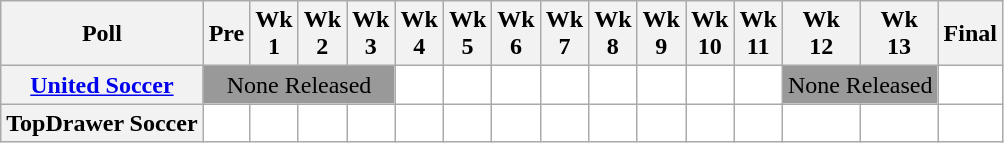<table class="wikitable" style="white-space:nowrap;text-align:center;">
<tr>
<th>Poll</th>
<th>Pre</th>
<th>Wk<br>1</th>
<th>Wk<br>2</th>
<th>Wk<br>3</th>
<th>Wk<br>4</th>
<th>Wk<br>5</th>
<th>Wk<br>6</th>
<th>Wk<br>7</th>
<th>Wk<br>8</th>
<th>Wk<br>9</th>
<th>Wk<br>10</th>
<th>Wk<br>11</th>
<th>Wk<br>12</th>
<th>Wk<br>13</th>
<th>Final<br></th>
</tr>
<tr>
<th><a href='#'>United Soccer</a></th>
<td colspan=4 style="background:#999;">None Released</td>
<td style="background:#FFFFFF;"></td>
<td style="background:#FFFFFF;"></td>
<td style="background:#FFFFFF;"></td>
<td style="background:#FFFFFF;"></td>
<td style="background:#FFFFFF;"></td>
<td style="background:#FFFFFF;"></td>
<td style="background:#FFFFFF;"></td>
<td style="background:#FFFFFF;"></td>
<td colspan=2 style="background:#999;">None Released</td>
<td style="background:#FFFFFF;"></td>
</tr>
<tr>
<th>TopDrawer Soccer </th>
<td style="background:#FFFFFF;"></td>
<td style="background:#FFFFFF;"></td>
<td style="background:#FFFFFF;"></td>
<td style="background:#FFFFFF;"></td>
<td style="background:#FFFFFF;"></td>
<td style="background:#FFFFFF;"></td>
<td style="background:#FFFFFF;"></td>
<td style="background:#FFFFFF;"></td>
<td style="background:#FFFFFF;"></td>
<td style="background:#FFFFFF;"></td>
<td style="background:#FFFFFF;"></td>
<td style="background:#FFFFFF;"></td>
<td style="background:#FFFFFF;"></td>
<td style="background:#FFFFFF;"></td>
<td style="background:#FFFFFF;"></td>
</tr>
</table>
